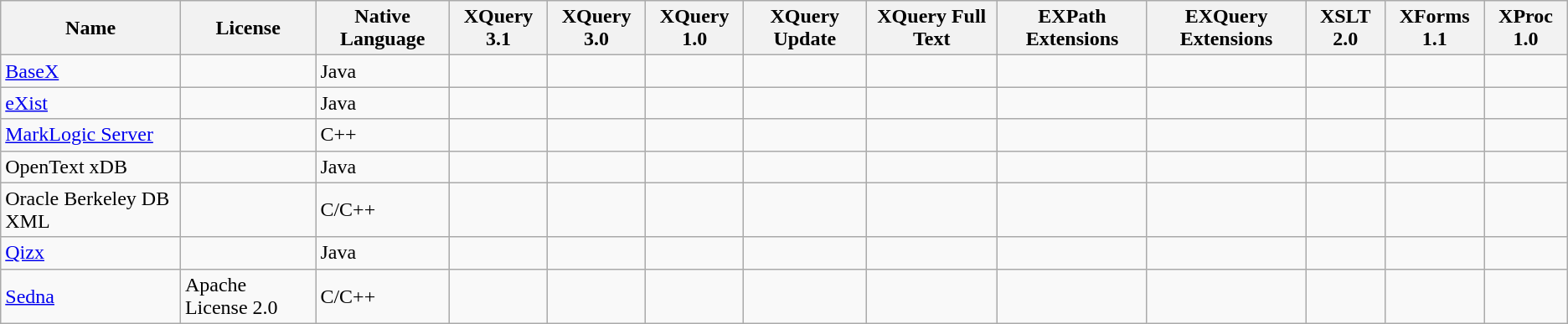<table class="wikitable sortable sort-under">
<tr>
<th>Name</th>
<th>License</th>
<th>Native Language</th>
<th>XQuery 3.1</th>
<th>XQuery 3.0</th>
<th>XQuery 1.0</th>
<th>XQuery Update</th>
<th>XQuery Full Text</th>
<th>EXPath Extensions</th>
<th>EXQuery Extensions</th>
<th>XSLT 2.0</th>
<th>XForms 1.1</th>
<th>XProc 1.0</th>
</tr>
<tr>
<td><a href='#'>BaseX</a></td>
<td></td>
<td>Java</td>
<td></td>
<td></td>
<td></td>
<td></td>
<td></td>
<td></td>
<td></td>
<td></td>
<td></td>
<td></td>
</tr>
<tr>
<td><a href='#'>eXist</a></td>
<td></td>
<td>Java</td>
<td></td>
<td></td>
<td></td>
<td></td>
<td></td>
<td></td>
<td></td>
<td></td>
<td></td>
<td></td>
</tr>
<tr>
<td><a href='#'>MarkLogic Server</a></td>
<td></td>
<td>C++</td>
<td></td>
<td></td>
<td></td>
<td></td>
<td></td>
<td></td>
<td></td>
<td></td>
<td></td>
<td></td>
</tr>
<tr>
<td>OpenText xDB</td>
<td></td>
<td>Java</td>
<td></td>
<td></td>
<td></td>
<td></td>
<td></td>
<td></td>
<td></td>
<td></td>
<td></td>
<td></td>
</tr>
<tr>
<td>Oracle Berkeley DB XML</td>
<td></td>
<td>C/C++</td>
<td></td>
<td></td>
<td></td>
<td></td>
<td></td>
<td></td>
<td></td>
<td></td>
<td></td>
<td></td>
</tr>
<tr>
<td><a href='#'>Qizx</a></td>
<td></td>
<td>Java</td>
<td></td>
<td></td>
<td></td>
<td></td>
<td></td>
<td></td>
<td></td>
<td></td>
<td></td>
<td></td>
</tr>
<tr>
<td><a href='#'>Sedna</a></td>
<td>Apache License 2.0</td>
<td>C/C++</td>
<td></td>
<td></td>
<td></td>
<td></td>
<td></td>
<td></td>
<td></td>
<td></td>
<td></td>
<td></td>
</tr>
</table>
